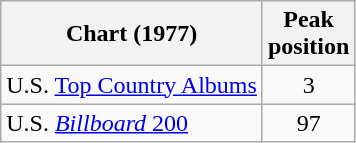<table class="wikitable">
<tr>
<th>Chart (1977)</th>
<th>Peak<br>position</th>
</tr>
<tr>
<td>U.S. <a href='#'>Top Country Albums</a></td>
<td align="center">3</td>
</tr>
<tr>
<td>U.S. <a href='#'><em>Billboard</em> 200</a></td>
<td align="center">97</td>
</tr>
</table>
